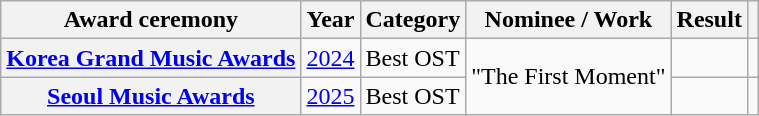<table class="wikitable plainrowheaders" style="text-align:center">
<tr>
<th scope="col">Award ceremony</th>
<th scope="col">Year</th>
<th scope="col">Category </th>
<th scope="col">Nominee / Work</th>
<th scope="col">Result</th>
<th scope="col" class="unsortable"></th>
</tr>
<tr>
<th scope="row"><a href='#'>Korea Grand Music Awards</a></th>
<td><a href='#'>2024</a></td>
<td style="text-align:left">Best OST</td>
<td rowspan="2">"The First Moment" </td>
<td></td>
<td></td>
</tr>
<tr>
<th scope="row"><a href='#'>Seoul Music Awards</a></th>
<td><a href='#'>2025</a></td>
<td style="text-align:left">Best OST</td>
<td></td>
<td></td>
</tr>
</table>
